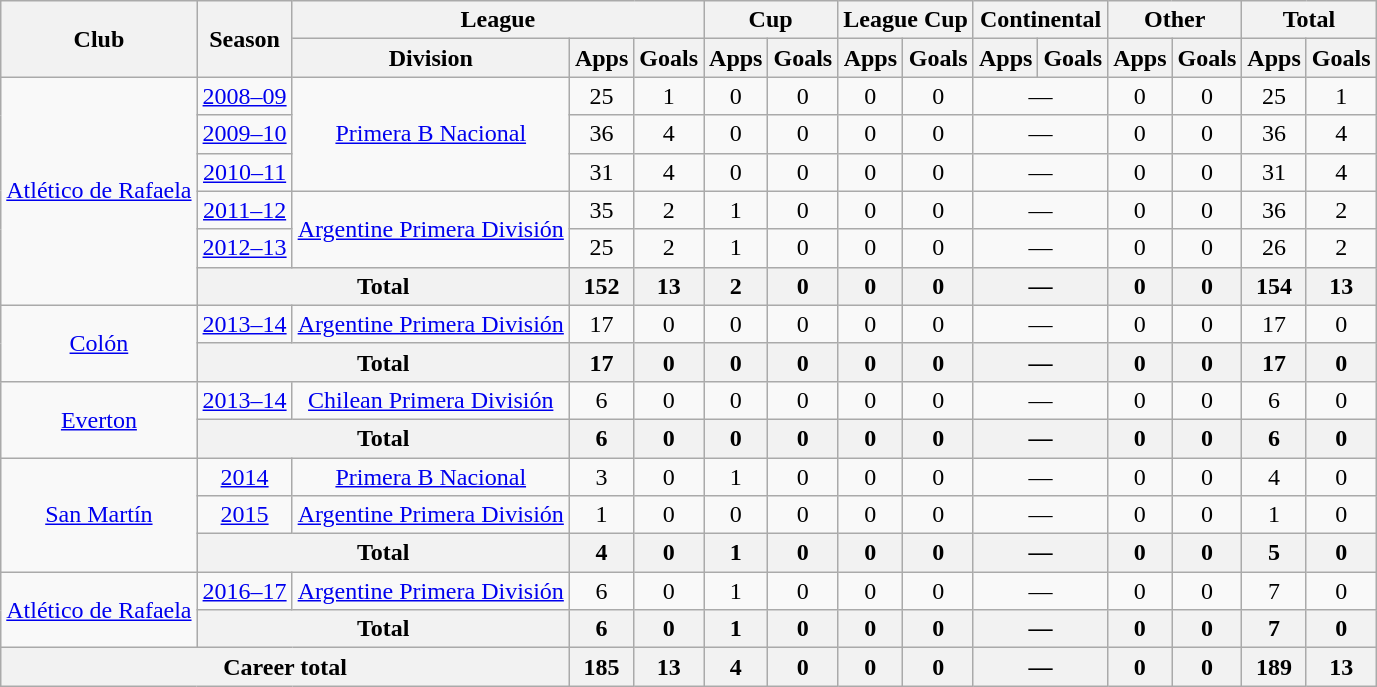<table class="wikitable" style="text-align:center">
<tr>
<th rowspan="2">Club</th>
<th rowspan="2">Season</th>
<th colspan="3">League</th>
<th colspan="2">Cup</th>
<th colspan="2">League Cup</th>
<th colspan="2">Continental</th>
<th colspan="2">Other</th>
<th colspan="2">Total</th>
</tr>
<tr>
<th>Division</th>
<th>Apps</th>
<th>Goals</th>
<th>Apps</th>
<th>Goals</th>
<th>Apps</th>
<th>Goals</th>
<th>Apps</th>
<th>Goals</th>
<th>Apps</th>
<th>Goals</th>
<th>Apps</th>
<th>Goals</th>
</tr>
<tr>
<td rowspan="6"><a href='#'>Atlético de Rafaela</a></td>
<td><a href='#'>2008–09</a></td>
<td rowspan="3"><a href='#'>Primera B Nacional</a></td>
<td>25</td>
<td>1</td>
<td>0</td>
<td>0</td>
<td>0</td>
<td>0</td>
<td colspan="2">—</td>
<td>0</td>
<td>0</td>
<td>25</td>
<td>1</td>
</tr>
<tr>
<td><a href='#'>2009–10</a></td>
<td>36</td>
<td>4</td>
<td>0</td>
<td>0</td>
<td>0</td>
<td>0</td>
<td colspan="2">—</td>
<td>0</td>
<td>0</td>
<td>36</td>
<td>4</td>
</tr>
<tr>
<td><a href='#'>2010–11</a></td>
<td>31</td>
<td>4</td>
<td>0</td>
<td>0</td>
<td>0</td>
<td>0</td>
<td colspan="2">—</td>
<td>0</td>
<td>0</td>
<td>31</td>
<td>4</td>
</tr>
<tr>
<td><a href='#'>2011–12</a></td>
<td rowspan="2"><a href='#'>Argentine Primera División</a></td>
<td>35</td>
<td>2</td>
<td>1</td>
<td>0</td>
<td>0</td>
<td>0</td>
<td colspan="2">—</td>
<td>0</td>
<td>0</td>
<td>36</td>
<td>2</td>
</tr>
<tr>
<td><a href='#'>2012–13</a></td>
<td>25</td>
<td>2</td>
<td>1</td>
<td>0</td>
<td>0</td>
<td>0</td>
<td colspan="2">—</td>
<td>0</td>
<td>0</td>
<td>26</td>
<td>2</td>
</tr>
<tr>
<th colspan="2">Total</th>
<th>152</th>
<th>13</th>
<th>2</th>
<th>0</th>
<th>0</th>
<th>0</th>
<th colspan="2">—</th>
<th>0</th>
<th>0</th>
<th>154</th>
<th>13</th>
</tr>
<tr>
<td rowspan="2"><a href='#'>Colón</a></td>
<td><a href='#'>2013–14</a></td>
<td rowspan="1"><a href='#'>Argentine Primera División</a></td>
<td>17</td>
<td>0</td>
<td>0</td>
<td>0</td>
<td>0</td>
<td>0</td>
<td colspan="2">—</td>
<td>0</td>
<td>0</td>
<td>17</td>
<td>0</td>
</tr>
<tr>
<th colspan="2">Total</th>
<th>17</th>
<th>0</th>
<th>0</th>
<th>0</th>
<th>0</th>
<th>0</th>
<th colspan="2">—</th>
<th>0</th>
<th>0</th>
<th>17</th>
<th>0</th>
</tr>
<tr>
<td rowspan="2"><a href='#'>Everton</a></td>
<td><a href='#'>2013–14</a></td>
<td rowspan="1"><a href='#'>Chilean Primera División</a></td>
<td>6</td>
<td>0</td>
<td>0</td>
<td>0</td>
<td>0</td>
<td>0</td>
<td colspan="2">—</td>
<td>0</td>
<td>0</td>
<td>6</td>
<td>0</td>
</tr>
<tr>
<th colspan="2">Total</th>
<th>6</th>
<th>0</th>
<th>0</th>
<th>0</th>
<th>0</th>
<th>0</th>
<th colspan="2">—</th>
<th>0</th>
<th>0</th>
<th>6</th>
<th>0</th>
</tr>
<tr>
<td rowspan="3"><a href='#'>San Martín</a></td>
<td><a href='#'>2014</a></td>
<td rowspan="1"><a href='#'>Primera B Nacional</a></td>
<td>3</td>
<td>0</td>
<td>1</td>
<td>0</td>
<td>0</td>
<td>0</td>
<td colspan="2">—</td>
<td>0</td>
<td>0</td>
<td>4</td>
<td>0</td>
</tr>
<tr>
<td><a href='#'>2015</a></td>
<td rowspan="1"><a href='#'>Argentine Primera División</a></td>
<td>1</td>
<td>0</td>
<td>0</td>
<td>0</td>
<td>0</td>
<td>0</td>
<td colspan="2">—</td>
<td>0</td>
<td>0</td>
<td>1</td>
<td>0</td>
</tr>
<tr>
<th colspan="2">Total</th>
<th>4</th>
<th>0</th>
<th>1</th>
<th>0</th>
<th>0</th>
<th>0</th>
<th colspan="2">—</th>
<th>0</th>
<th>0</th>
<th>5</th>
<th>0</th>
</tr>
<tr>
<td rowspan="2"><a href='#'>Atlético de Rafaela</a></td>
<td><a href='#'>2016–17</a></td>
<td rowspan="1"><a href='#'>Argentine Primera División</a></td>
<td>6</td>
<td>0</td>
<td>1</td>
<td>0</td>
<td>0</td>
<td>0</td>
<td colspan="2">—</td>
<td>0</td>
<td>0</td>
<td>7</td>
<td>0</td>
</tr>
<tr>
<th colspan="2">Total</th>
<th>6</th>
<th>0</th>
<th>1</th>
<th>0</th>
<th>0</th>
<th>0</th>
<th colspan="2">—</th>
<th>0</th>
<th>0</th>
<th>7</th>
<th>0</th>
</tr>
<tr>
<th colspan="3">Career total</th>
<th>185</th>
<th>13</th>
<th>4</th>
<th>0</th>
<th>0</th>
<th>0</th>
<th colspan="2">—</th>
<th>0</th>
<th>0</th>
<th>189</th>
<th>13</th>
</tr>
</table>
